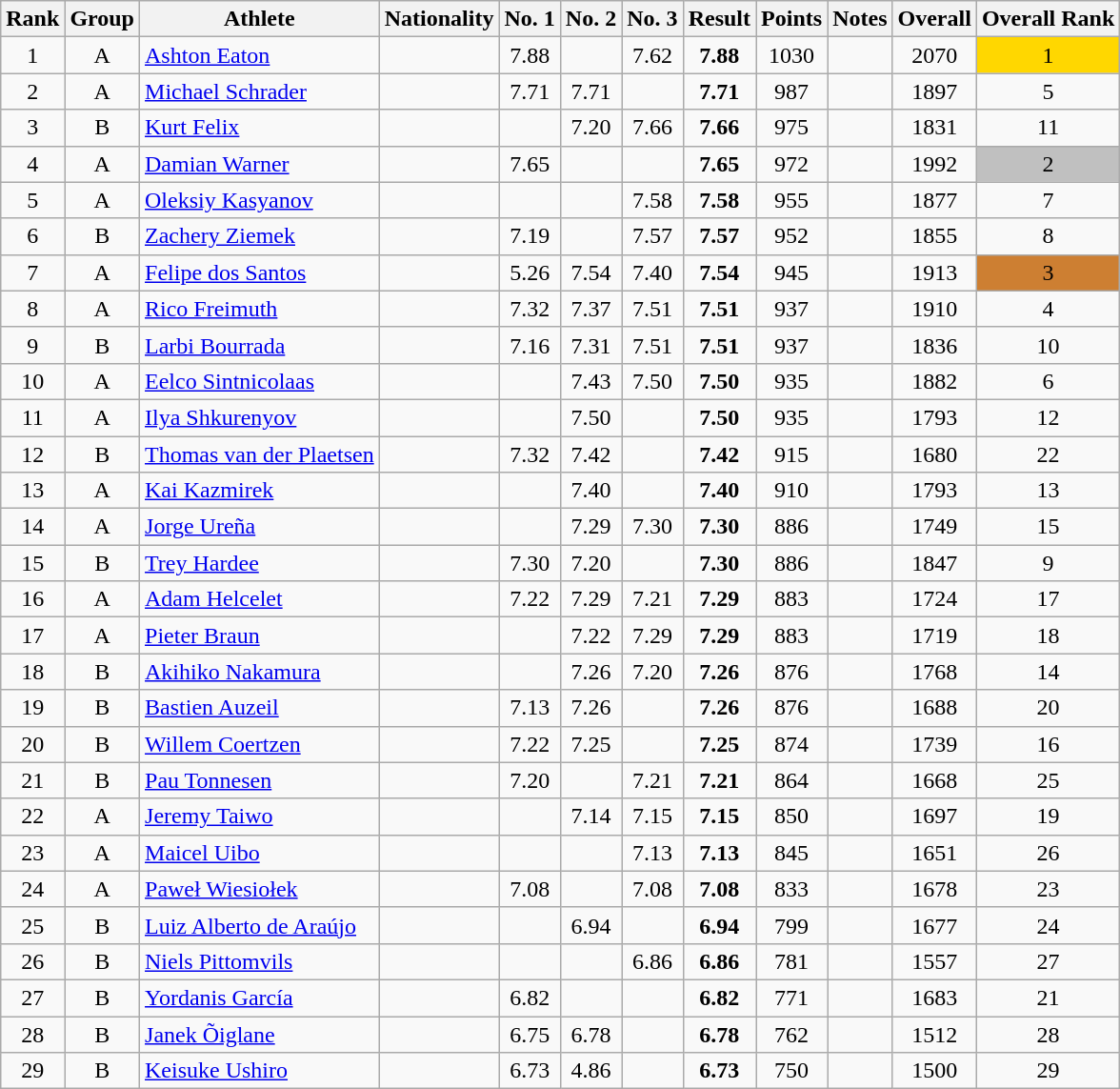<table class="wikitable sortable" style="text-align:center">
<tr>
<th>Rank</th>
<th>Group</th>
<th>Athlete</th>
<th>Nationality</th>
<th>No. 1</th>
<th>No. 2</th>
<th>No. 3</th>
<th>Result</th>
<th>Points</th>
<th>Notes</th>
<th>Overall</th>
<th>Overall Rank</th>
</tr>
<tr>
<td>1</td>
<td>A</td>
<td align=left><a href='#'>Ashton Eaton</a></td>
<td align=left></td>
<td>7.88</td>
<td></td>
<td>7.62</td>
<td><strong>7.88</strong></td>
<td>1030</td>
<td></td>
<td>2070</td>
<td style="background-color:#ffd700">1</td>
</tr>
<tr>
<td>2</td>
<td>A</td>
<td align=left><a href='#'>Michael Schrader</a></td>
<td align=left></td>
<td>7.71</td>
<td>7.71</td>
<td></td>
<td><strong>7.71</strong></td>
<td>987</td>
<td></td>
<td>1897</td>
<td>5</td>
</tr>
<tr>
<td>3</td>
<td>B</td>
<td align=left><a href='#'>Kurt Felix</a></td>
<td align=left></td>
<td></td>
<td>7.20</td>
<td>7.66</td>
<td><strong>7.66</strong></td>
<td>975</td>
<td></td>
<td>1831</td>
<td>11</td>
</tr>
<tr>
<td>4</td>
<td>A</td>
<td align=left><a href='#'>Damian Warner</a></td>
<td align=left></td>
<td>7.65</td>
<td></td>
<td></td>
<td><strong>7.65</strong></td>
<td>972</td>
<td></td>
<td>1992</td>
<td style="background-color:#c0c0c0">2</td>
</tr>
<tr>
<td>5</td>
<td>A</td>
<td align=left><a href='#'>Oleksiy Kasyanov</a></td>
<td align=left></td>
<td></td>
<td></td>
<td>7.58</td>
<td><strong>7.58</strong></td>
<td>955</td>
<td></td>
<td>1877</td>
<td>7</td>
</tr>
<tr>
<td>6</td>
<td>B</td>
<td align=left><a href='#'>Zachery Ziemek</a></td>
<td align=left></td>
<td>7.19</td>
<td></td>
<td>7.57</td>
<td><strong>7.57</strong></td>
<td>952</td>
<td></td>
<td>1855</td>
<td>8</td>
</tr>
<tr>
<td>7</td>
<td>A</td>
<td align=left><a href='#'>Felipe dos Santos</a></td>
<td align=left></td>
<td>5.26</td>
<td>7.54</td>
<td>7.40</td>
<td><strong>7.54</strong></td>
<td>945</td>
<td></td>
<td>1913</td>
<td style="background-color:#cd7f32">3</td>
</tr>
<tr>
<td>8</td>
<td>A</td>
<td align=left><a href='#'>Rico Freimuth</a></td>
<td align=left></td>
<td>7.32</td>
<td>7.37</td>
<td>7.51</td>
<td><strong>7.51</strong></td>
<td>937</td>
<td></td>
<td>1910</td>
<td>4</td>
</tr>
<tr>
<td>9</td>
<td>B</td>
<td align=left><a href='#'>Larbi Bourrada</a></td>
<td align=left></td>
<td>7.16</td>
<td>7.31</td>
<td>7.51</td>
<td><strong>7.51</strong></td>
<td>937</td>
<td></td>
<td>1836</td>
<td>10</td>
</tr>
<tr>
<td>10</td>
<td>A</td>
<td align=left><a href='#'>Eelco Sintnicolaas</a></td>
<td align=left></td>
<td></td>
<td>7.43</td>
<td>7.50</td>
<td><strong>7.50</strong></td>
<td>935</td>
<td></td>
<td>1882</td>
<td>6</td>
</tr>
<tr>
<td>11</td>
<td>A</td>
<td align=left><a href='#'>Ilya Shkurenyov</a></td>
<td align=left></td>
<td></td>
<td>7.50</td>
<td></td>
<td><strong>7.50</strong></td>
<td>935</td>
<td></td>
<td>1793</td>
<td>12</td>
</tr>
<tr>
<td>12</td>
<td>B</td>
<td align=left><a href='#'>Thomas van der Plaetsen</a></td>
<td align=left></td>
<td>7.32</td>
<td>7.42</td>
<td></td>
<td><strong>7.42</strong></td>
<td>915</td>
<td></td>
<td>1680</td>
<td>22</td>
</tr>
<tr>
<td>13</td>
<td>A</td>
<td align=left><a href='#'>Kai Kazmirek</a></td>
<td align=left></td>
<td></td>
<td>7.40</td>
<td></td>
<td><strong>7.40</strong></td>
<td>910</td>
<td></td>
<td>1793</td>
<td>13</td>
</tr>
<tr>
<td>14</td>
<td>A</td>
<td align=left><a href='#'>Jorge Ureña</a></td>
<td align=left></td>
<td></td>
<td>7.29</td>
<td>7.30</td>
<td><strong>7.30</strong></td>
<td>886</td>
<td></td>
<td>1749</td>
<td>15</td>
</tr>
<tr>
<td>15</td>
<td>B</td>
<td align=left><a href='#'>Trey Hardee</a></td>
<td align=left></td>
<td>7.30</td>
<td>7.20</td>
<td></td>
<td><strong>7.30</strong></td>
<td>886</td>
<td></td>
<td>1847</td>
<td>9</td>
</tr>
<tr>
<td>16</td>
<td>A</td>
<td align=left><a href='#'>Adam Helcelet</a></td>
<td align=left></td>
<td>7.22</td>
<td>7.29</td>
<td>7.21</td>
<td><strong>7.29</strong></td>
<td>883</td>
<td></td>
<td>1724</td>
<td>17</td>
</tr>
<tr>
<td>17</td>
<td>A</td>
<td align=left><a href='#'>Pieter Braun</a></td>
<td align=left></td>
<td></td>
<td>7.22</td>
<td>7.29</td>
<td><strong>7.29</strong></td>
<td>883</td>
<td></td>
<td>1719</td>
<td>18</td>
</tr>
<tr>
<td>18</td>
<td>B</td>
<td align=left><a href='#'>Akihiko Nakamura</a></td>
<td align=left></td>
<td></td>
<td>7.26</td>
<td>7.20</td>
<td><strong>7.26</strong></td>
<td>876</td>
<td></td>
<td>1768</td>
<td>14</td>
</tr>
<tr>
<td>19</td>
<td>B</td>
<td align=left><a href='#'>Bastien Auzeil</a></td>
<td align=left></td>
<td>7.13</td>
<td>7.26</td>
<td></td>
<td><strong>7.26</strong></td>
<td>876</td>
<td></td>
<td>1688</td>
<td>20</td>
</tr>
<tr>
<td>20</td>
<td>B</td>
<td align=left><a href='#'>Willem Coertzen</a></td>
<td align=left></td>
<td>7.22</td>
<td>7.25</td>
<td></td>
<td><strong>7.25</strong></td>
<td>874</td>
<td></td>
<td>1739</td>
<td>16</td>
</tr>
<tr>
<td>21</td>
<td>B</td>
<td align=left><a href='#'>Pau Tonnesen</a></td>
<td align=left></td>
<td>7.20</td>
<td></td>
<td>7.21</td>
<td><strong>7.21</strong></td>
<td>864</td>
<td></td>
<td>1668</td>
<td>25</td>
</tr>
<tr>
<td>22</td>
<td>A</td>
<td align=left><a href='#'>Jeremy Taiwo</a></td>
<td align=left></td>
<td></td>
<td>7.14</td>
<td>7.15</td>
<td><strong>7.15</strong></td>
<td>850</td>
<td></td>
<td>1697</td>
<td>19</td>
</tr>
<tr>
<td>23</td>
<td>A</td>
<td align=left><a href='#'>Maicel Uibo</a></td>
<td align=left></td>
<td></td>
<td></td>
<td>7.13</td>
<td><strong>7.13</strong></td>
<td>845</td>
<td></td>
<td>1651</td>
<td>26</td>
</tr>
<tr>
<td>24</td>
<td>A</td>
<td align=left><a href='#'>Paweł Wiesiołek</a></td>
<td align=left></td>
<td>7.08</td>
<td></td>
<td>7.08</td>
<td><strong>7.08</strong></td>
<td>833</td>
<td></td>
<td>1678</td>
<td>23</td>
</tr>
<tr>
<td>25</td>
<td>B</td>
<td align=left><a href='#'>Luiz Alberto de Araújo</a></td>
<td align=left></td>
<td></td>
<td>6.94</td>
<td></td>
<td><strong>6.94</strong></td>
<td>799</td>
<td></td>
<td>1677</td>
<td>24</td>
</tr>
<tr>
<td>26</td>
<td>B</td>
<td align=left><a href='#'>Niels Pittomvils</a></td>
<td align=left></td>
<td></td>
<td></td>
<td>6.86</td>
<td><strong>6.86</strong></td>
<td>781</td>
<td></td>
<td>1557</td>
<td>27</td>
</tr>
<tr>
<td>27</td>
<td>B</td>
<td align=left><a href='#'>Yordanis García</a></td>
<td align=left></td>
<td>6.82</td>
<td></td>
<td></td>
<td><strong>6.82</strong></td>
<td>771</td>
<td></td>
<td>1683</td>
<td>21</td>
</tr>
<tr>
<td>28</td>
<td>B</td>
<td align=left><a href='#'>Janek Õiglane</a></td>
<td align=left></td>
<td>6.75</td>
<td>6.78</td>
<td></td>
<td><strong>6.78</strong></td>
<td>762</td>
<td></td>
<td>1512</td>
<td>28</td>
</tr>
<tr>
<td>29</td>
<td>B</td>
<td align=left><a href='#'>Keisuke Ushiro</a></td>
<td align=left></td>
<td>6.73</td>
<td>4.86</td>
<td></td>
<td><strong>6.73</strong></td>
<td>750</td>
<td></td>
<td>1500</td>
<td>29</td>
</tr>
</table>
